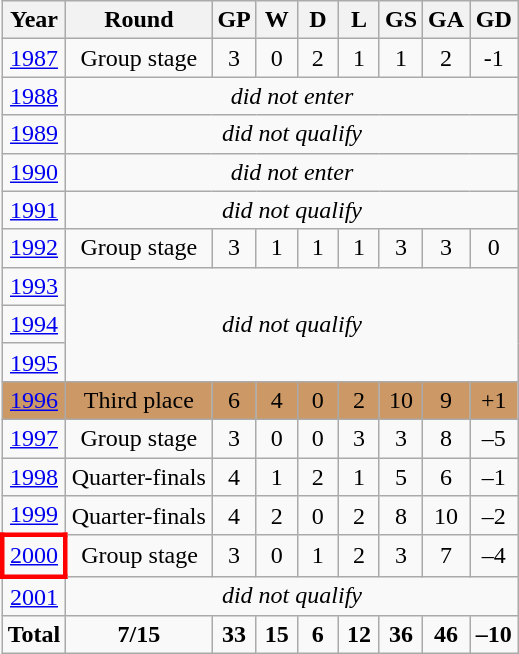<table class="wikitable" style="text-align: center;">
<tr>
<th>Year</th>
<th width="90">Round</th>
<th width="20">GP</th>
<th width="20">W</th>
<th width="20">D</th>
<th width="20">L</th>
<th width="20">GS</th>
<th width="20">GA</th>
<th width="25">GD</th>
</tr>
<tr>
<td> <a href='#'>1987</a></td>
<td>Group stage</td>
<td>3</td>
<td>0</td>
<td>2</td>
<td>1</td>
<td>1</td>
<td>2</td>
<td>-1</td>
</tr>
<tr>
<td> <a href='#'>1988</a></td>
<td colspan=8><em>did not enter</em></td>
</tr>
<tr>
<td> <a href='#'>1989</a></td>
<td colspan=8><em>did not qualify</em></td>
</tr>
<tr>
<td> <a href='#'>1990</a></td>
<td colspan=8><em>did not enter</em></td>
</tr>
<tr>
<td> <a href='#'>1991</a></td>
<td colspan=8><em>did not qualify</em></td>
</tr>
<tr>
<td> <a href='#'>1992</a></td>
<td>Group stage</td>
<td>3</td>
<td>1</td>
<td>1</td>
<td>1</td>
<td>3</td>
<td>3</td>
<td>0</td>
</tr>
<tr>
<td> <a href='#'>1993</a></td>
<td rowspan=3 colspan=8><em>did not qualify</em></td>
</tr>
<tr>
<td> <a href='#'>1994</a></td>
</tr>
<tr>
<td> <a href='#'>1995</a></td>
</tr>
<tr style="background:#cc9966;">
<td> <a href='#'>1996</a></td>
<td>Third place</td>
<td>6</td>
<td>4</td>
<td>0</td>
<td>2</td>
<td>10</td>
<td>9</td>
<td>+1</td>
</tr>
<tr>
<td> <a href='#'>1997</a></td>
<td>Group stage</td>
<td>3</td>
<td>0</td>
<td>0</td>
<td>3</td>
<td>3</td>
<td>8</td>
<td>–5</td>
</tr>
<tr>
<td> <a href='#'>1998</a></td>
<td>Quarter-finals</td>
<td>4</td>
<td>1</td>
<td>2</td>
<td>1</td>
<td>5</td>
<td>6</td>
<td>–1</td>
</tr>
<tr>
<td> <a href='#'>1999</a></td>
<td>Quarter-finals</td>
<td>4</td>
<td>2</td>
<td>0</td>
<td>2</td>
<td>8</td>
<td>10</td>
<td>–2</td>
</tr>
<tr>
<td style="border: 3px solid red"> <a href='#'>2000</a></td>
<td>Group stage</td>
<td>3</td>
<td>0</td>
<td>1</td>
<td>2</td>
<td>3</td>
<td>7</td>
<td>–4</td>
</tr>
<tr>
<td> <a href='#'>2001</a></td>
<td colspan=8><em>did not qualify</em></td>
</tr>
<tr>
<td><strong>Total</strong></td>
<td><strong>7/15</strong></td>
<td><strong>33</strong></td>
<td><strong>15</strong></td>
<td><strong>6</strong></td>
<td><strong>12</strong></td>
<td><strong>36</strong></td>
<td><strong>46</strong></td>
<td><strong>–10</strong></td>
</tr>
</table>
